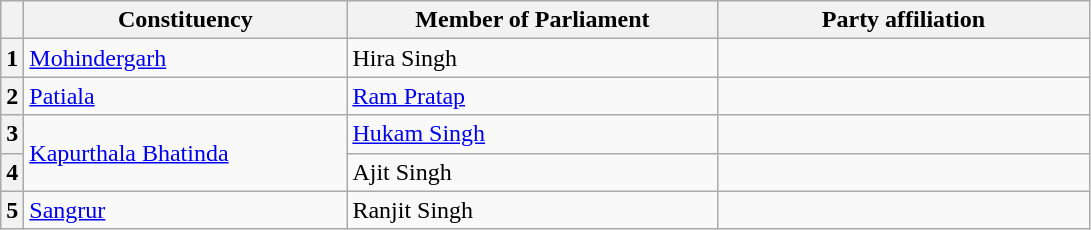<table class="wikitable sortable">
<tr style="text-align:center;">
<th></th>
<th style="width:13em">Constituency</th>
<th style="width:15em">Member of Parliament</th>
<th colspan="2" style="width:15em">Party affiliation</th>
</tr>
<tr>
<th>1</th>
<td><a href='#'>Mohindergarh</a></td>
<td>Hira Singh</td>
<td></td>
</tr>
<tr>
<th>2</th>
<td><a href='#'>Patiala</a></td>
<td><a href='#'>Ram Pratap</a></td>
</tr>
<tr>
<th>3</th>
<td rowspan=2><a href='#'>Kapurthala Bhatinda</a></td>
<td><a href='#'>Hukam Singh</a></td>
<td></td>
</tr>
<tr>
<th>4</th>
<td>Ajit Singh</td>
</tr>
<tr>
<th>5</th>
<td><a href='#'>Sangrur</a></td>
<td>Ranjit Singh</td>
<td></td>
</tr>
</table>
